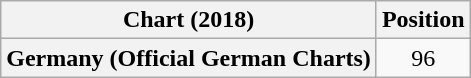<table class="wikitable plainrowheaders" style="text-align:center">
<tr>
<th scope="col">Chart (2018)</th>
<th scope="col">Position</th>
</tr>
<tr>
<th scope="row">Germany (Official German Charts)</th>
<td>96</td>
</tr>
</table>
